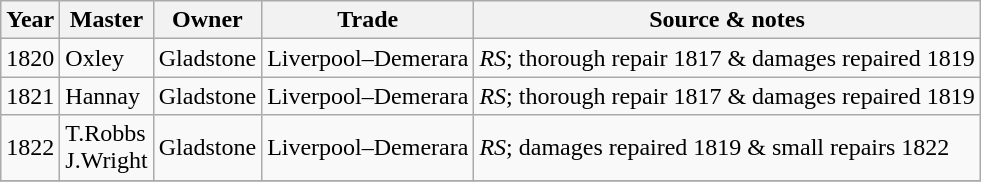<table class=" wikitable">
<tr>
<th>Year</th>
<th>Master</th>
<th>Owner</th>
<th>Trade</th>
<th>Source & notes</th>
</tr>
<tr>
<td>1820</td>
<td>Oxley</td>
<td>Gladstone</td>
<td>Liverpool–Demerara</td>
<td><em>RS</em>; thorough repair 1817 & damages repaired 1819</td>
</tr>
<tr>
<td>1821</td>
<td>Hannay</td>
<td>Gladstone</td>
<td>Liverpool–Demerara</td>
<td><em>RS</em>; thorough repair 1817 & damages repaired 1819</td>
</tr>
<tr>
<td>1822</td>
<td>T.Robbs<br>J.Wright</td>
<td>Gladstone</td>
<td>Liverpool–Demerara</td>
<td><em>RS</em>; damages repaired 1819 & small repairs 1822</td>
</tr>
<tr>
</tr>
</table>
